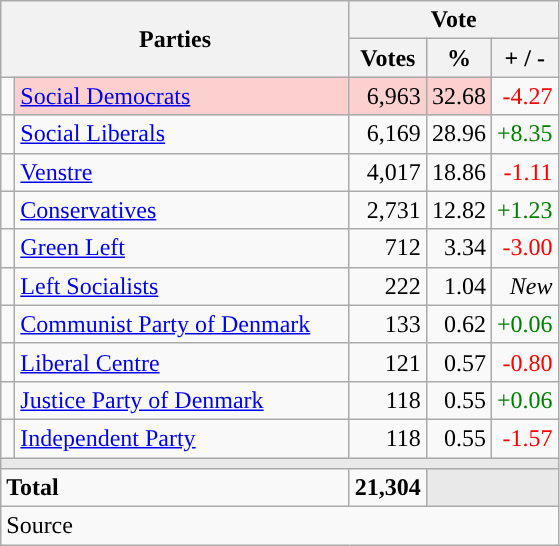<table class="wikitable" style="text-align:right;">
<tr>
<th style="text-align:centre;" rowspan="2" colspan="2" width="225">Parties</th>
<th colspan="3">Vote</th>
</tr>
<tr>
<th width="15">Votes</th>
<th width="15">%</th>
<th width="15">+ / -</th>
</tr>
<tr>
<td width="2" style="color:inherit;background:"></td>
<td bgcolor=#fbd0ce  align="left"><a href='#'>Social Democrats</a></td>
<td bgcolor=#fbd0ce>6,963</td>
<td bgcolor=#fbd0ce>32.68</td>
<td style=color:red;>-4.27</td>
</tr>
<tr>
<td width="2" style="color:inherit;background:"></td>
<td align="left"><a href='#'>Social Liberals</a></td>
<td>6,169</td>
<td>28.96</td>
<td style=color:green;>+8.35</td>
</tr>
<tr>
<td width="2" style="color:inherit;background:"></td>
<td align="left"><a href='#'>Venstre</a></td>
<td>4,017</td>
<td>18.86</td>
<td style=color:red;>-1.11</td>
</tr>
<tr>
<td width="2" style="color:inherit;background:"></td>
<td align="left"><a href='#'>Conservatives</a></td>
<td>2,731</td>
<td>12.82</td>
<td style=color:green;>+1.23</td>
</tr>
<tr>
<td width="2" style="color:inherit;background:"></td>
<td align="left"><a href='#'>Green Left</a></td>
<td>712</td>
<td>3.34</td>
<td style=color:red;>-3.00</td>
</tr>
<tr>
<td width="2" style="color:inherit;background:"></td>
<td align="left"><a href='#'>Left Socialists</a></td>
<td>222</td>
<td>1.04</td>
<td><em>New</em></td>
</tr>
<tr>
<td width="2" style="color:inherit;background:"></td>
<td align="left"><a href='#'>Communist Party of Denmark</a></td>
<td>133</td>
<td>0.62</td>
<td style=color:green;>+0.06</td>
</tr>
<tr>
<td width="2" style="color:inherit;background:"></td>
<td align="left"><a href='#'>Liberal Centre</a></td>
<td>121</td>
<td>0.57</td>
<td style=color:red;>-0.80</td>
</tr>
<tr>
<td width="2" style="color:inherit;background:"></td>
<td align="left"><a href='#'>Justice Party of Denmark</a></td>
<td>118</td>
<td>0.55</td>
<td style=color:green;>+0.06</td>
</tr>
<tr>
<td width="2" style="color:inherit;background:"></td>
<td align="left"><a href='#'>Independent Party</a></td>
<td>118</td>
<td>0.55</td>
<td style=color:red;>-1.57</td>
</tr>
<tr>
<td colspan="7" bgcolor="#E9E9E9"></td>
</tr>
<tr>
<td align="left" colspan="2"><strong>Total</strong></td>
<td><strong>21,304</strong></td>
<td bgcolor="#E9E9E9" colspan="2"></td>
</tr>
<tr>
<td align="left" colspan="6">Source</td>
</tr>
</table>
